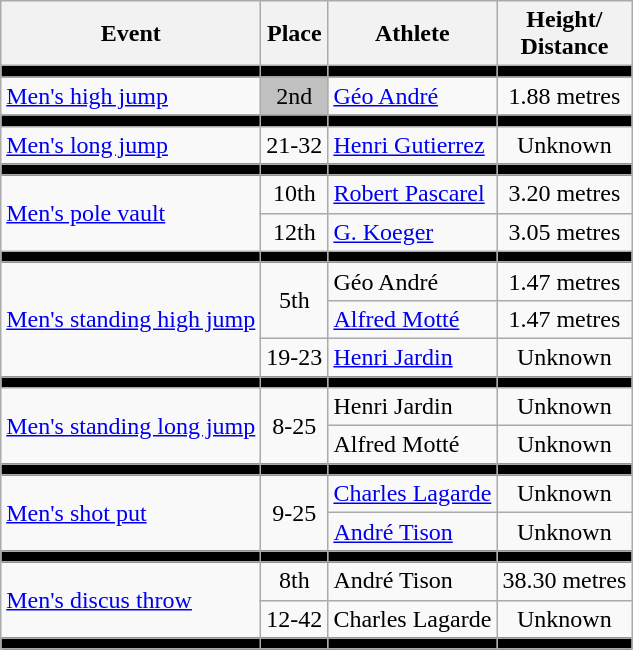<table class=wikitable>
<tr>
<th>Event</th>
<th>Place</th>
<th>Athlete</th>
<th>Height/<br>Distance</th>
</tr>
<tr bgcolor=black>
<td></td>
<td></td>
<td></td>
<td></td>
</tr>
<tr align=center>
<td align=left><a href='#'>Men's high jump</a></td>
<td bgcolor=silver>2nd</td>
<td align=left><a href='#'>Géo André</a></td>
<td>1.88 metres</td>
</tr>
<tr bgcolor=black>
<td></td>
<td></td>
<td></td>
<td></td>
</tr>
<tr align=center>
<td align=left><a href='#'>Men's long jump</a></td>
<td>21-32</td>
<td align=left><a href='#'>Henri Gutierrez</a></td>
<td>Unknown</td>
</tr>
<tr bgcolor=black>
<td></td>
<td></td>
<td></td>
<td></td>
</tr>
<tr align=center>
<td rowspan=2 align=left><a href='#'>Men's pole vault</a></td>
<td>10th</td>
<td align=left><a href='#'>Robert Pascarel</a></td>
<td>3.20 metres</td>
</tr>
<tr align=center>
<td>12th</td>
<td align=left><a href='#'>G. Koeger</a></td>
<td>3.05 metres</td>
</tr>
<tr bgcolor=black>
<td></td>
<td></td>
<td></td>
<td></td>
</tr>
<tr align=center>
<td rowspan=3 align=left><a href='#'>Men's standing high jump</a></td>
<td rowspan=2>5th</td>
<td align=left>Géo André</td>
<td>1.47 metres</td>
</tr>
<tr align=center>
<td align=left><a href='#'>Alfred Motté</a></td>
<td>1.47 metres</td>
</tr>
<tr align=center>
<td>19-23</td>
<td align=left><a href='#'>Henri Jardin</a></td>
<td>Unknown</td>
</tr>
<tr bgcolor=black>
<td></td>
<td></td>
<td></td>
<td></td>
</tr>
<tr align=center>
<td rowspan=2 align=left><a href='#'>Men's standing long jump</a></td>
<td rowspan=2>8-25</td>
<td align=left>Henri Jardin</td>
<td>Unknown</td>
</tr>
<tr align=center>
<td align=left>Alfred Motté</td>
<td>Unknown</td>
</tr>
<tr bgcolor=black>
<td></td>
<td></td>
<td></td>
<td></td>
</tr>
<tr align=center>
<td rowspan=2 align=left><a href='#'>Men's shot put</a></td>
<td rowspan=2>9-25</td>
<td align=left><a href='#'>Charles Lagarde</a></td>
<td>Unknown</td>
</tr>
<tr align=center>
<td align=left><a href='#'>André Tison</a></td>
<td>Unknown</td>
</tr>
<tr bgcolor=black>
<td></td>
<td></td>
<td></td>
<td></td>
</tr>
<tr align=center>
<td rowspan=2 align=left><a href='#'>Men's discus throw</a></td>
<td>8th</td>
<td align=left>André Tison</td>
<td>38.30 metres</td>
</tr>
<tr align=center>
<td>12-42</td>
<td align=left>Charles Lagarde</td>
<td>Unknown</td>
</tr>
<tr bgcolor=black>
<td></td>
<td></td>
<td></td>
<td></td>
</tr>
</table>
